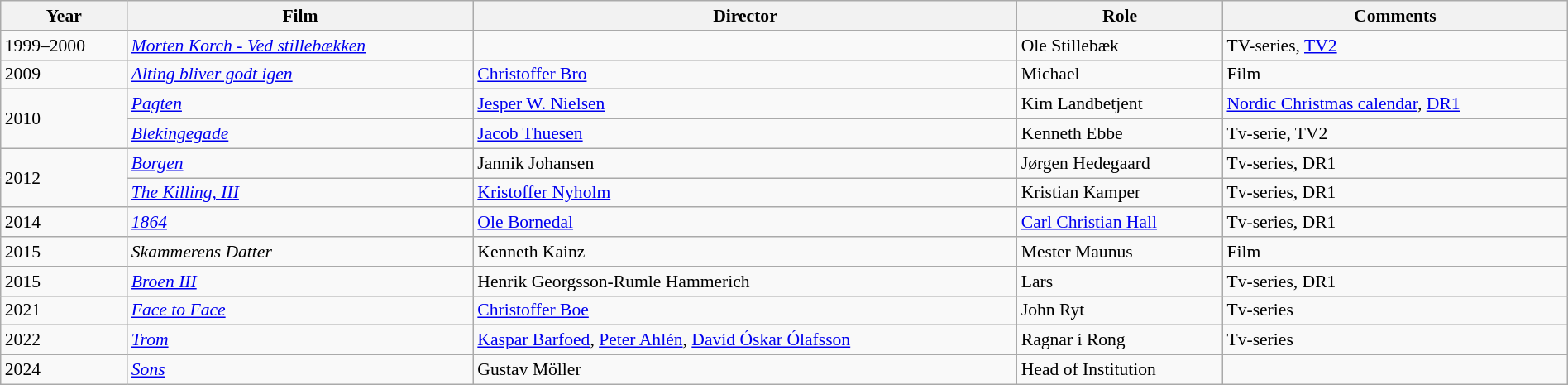<table class="wikitable" width="100%" style="font-size: 90%;">
<tr>
<th>Year</th>
<th>Film</th>
<th>Director</th>
<th>Role</th>
<th>Comments</th>
</tr>
<tr>
<td>1999–2000</td>
<td><em><a href='#'>Morten Korch - Ved stillebækken</a></em></td>
<td></td>
<td>Ole Stillebæk</td>
<td>TV-series, <a href='#'>TV2</a></td>
</tr>
<tr>
<td>2009</td>
<td><em><a href='#'>Alting bliver godt igen</a></em></td>
<td><a href='#'>Christoffer Bro</a></td>
<td>Michael</td>
<td>Film</td>
</tr>
<tr>
<td rowspan="2">2010</td>
<td><em><a href='#'>Pagten</a></em></td>
<td><a href='#'>Jesper W. Nielsen</a></td>
<td>Kim Landbetjent</td>
<td><a href='#'>Nordic Christmas calendar</a>, <a href='#'>DR1</a></td>
</tr>
<tr>
<td><em><a href='#'>Blekingegade</a></em></td>
<td><a href='#'>Jacob Thuesen</a></td>
<td>Kenneth Ebbe</td>
<td>Tv-serie, TV2</td>
</tr>
<tr>
<td rowspan="2">2012</td>
<td><em><a href='#'>Borgen</a></em></td>
<td>Jannik Johansen</td>
<td>Jørgen Hedegaard</td>
<td>Tv-series, DR1</td>
</tr>
<tr>
<td><em><a href='#'>The Killing, III</a></em></td>
<td><a href='#'>Kristoffer Nyholm</a></td>
<td>Kristian Kamper</td>
<td>Tv-series, DR1</td>
</tr>
<tr>
<td>2014</td>
<td><em><a href='#'>1864</a></em></td>
<td><a href='#'>Ole Bornedal</a></td>
<td><a href='#'>Carl Christian Hall</a></td>
<td>Tv-series, DR1</td>
</tr>
<tr>
<td>2015</td>
<td><em>Skammerens Datter</em></td>
<td>Kenneth Kainz</td>
<td>Mester Maunus</td>
<td>Film</td>
</tr>
<tr>
<td>2015</td>
<td><em><a href='#'>Broen III</a></em></td>
<td>Henrik Georgsson-Rumle Hammerich</td>
<td>Lars</td>
<td>Tv-series, DR1</td>
</tr>
<tr>
<td>2021</td>
<td><em><a href='#'>Face to Face</a></em></td>
<td><a href='#'>Christoffer Boe</a></td>
<td>John Ryt</td>
<td>Tv-series</td>
</tr>
<tr>
<td>2022</td>
<td><em><a href='#'>Trom</a></em></td>
<td><a href='#'>Kaspar Barfoed</a>, <a href='#'>Peter Ahlén</a>, <a href='#'>Davíd Óskar Ólafsson</a></td>
<td>Ragnar í Rong</td>
<td>Tv-series</td>
</tr>
<tr>
<td>2024</td>
<td><em><a href='#'>Sons</a></em></td>
<td>Gustav Möller</td>
<td>Head of Institution</td>
<td></td>
</tr>
</table>
